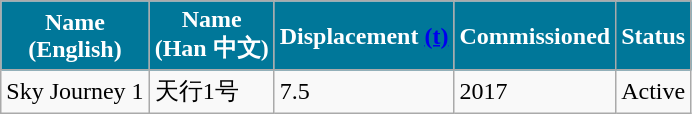<table class="wikitable">
<tr>
<th style="background:#079;color:#fff;">Name<br>(English)</th>
<th style="background:#079;color:#fff;">Name<br>(Han 中文)</th>
<th style="background:#079;color:#fff;">Displacement <a href='#'>(t)</a></th>
<th style="background:#079;color:#fff;">Commissioned</th>
<th style="background:#079;color:#fff;">Status</th>
</tr>
<tr>
<td>Sky Journey 1</td>
<td>天行1号</td>
<td>7.5</td>
<td>2017</td>
<td>Active</td>
</tr>
</table>
